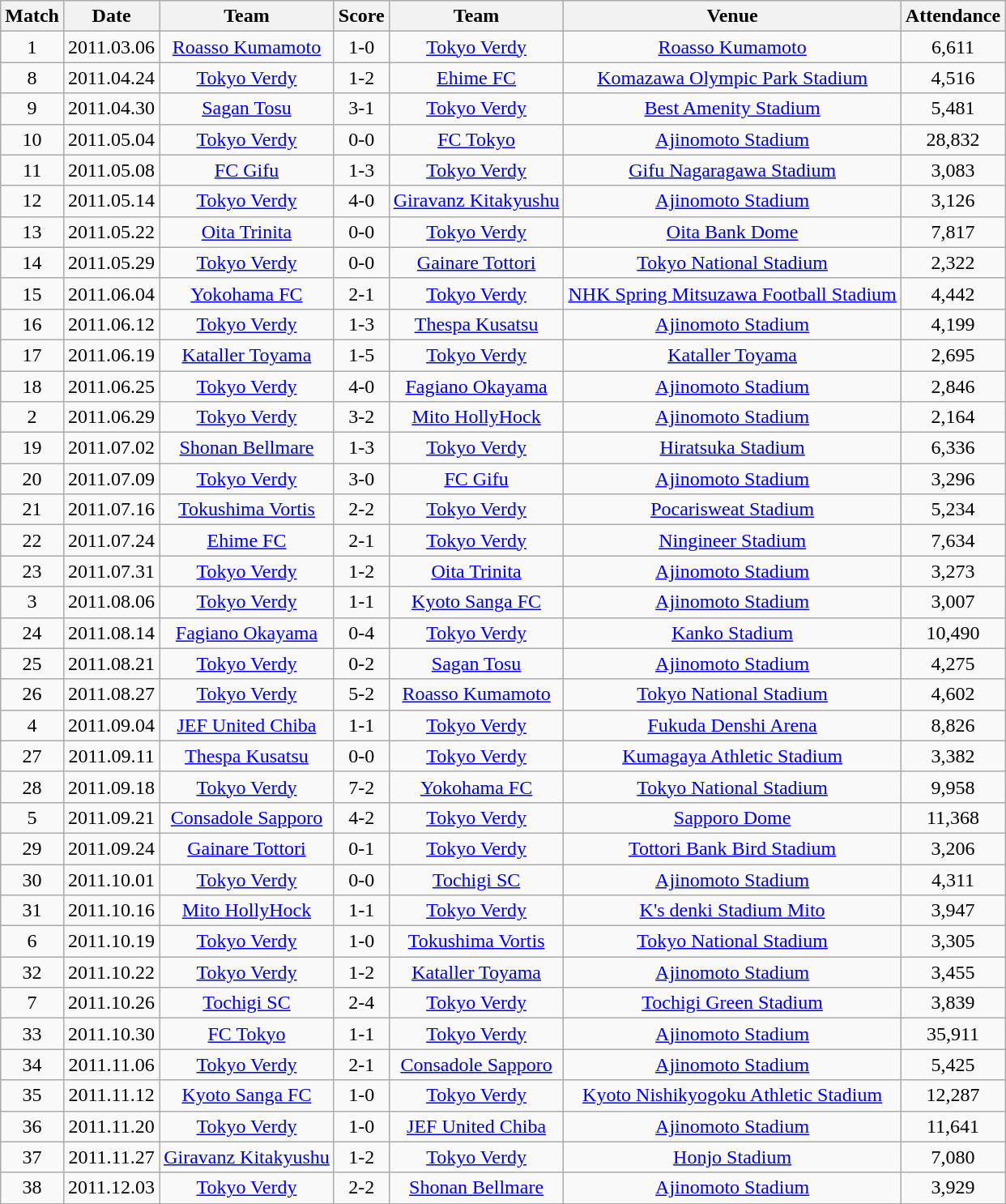<table class="wikitable" style="text-align:center;">
<tr>
<th>Match</th>
<th>Date</th>
<th>Team</th>
<th>Score</th>
<th>Team</th>
<th>Venue</th>
<th>Attendance</th>
</tr>
<tr>
<td>1</td>
<td>2011.03.06</td>
<td><a href='#'>Roasso Kumamoto</a></td>
<td>1-0</td>
<td><a href='#'>Tokyo Verdy</a></td>
<td><a href='#'>Roasso Kumamoto</a></td>
<td>6,611</td>
</tr>
<tr>
<td>8</td>
<td>2011.04.24</td>
<td><a href='#'>Tokyo Verdy</a></td>
<td>1-2</td>
<td><a href='#'>Ehime FC</a></td>
<td><a href='#'>Komazawa Olympic Park Stadium</a></td>
<td>4,516</td>
</tr>
<tr>
<td>9</td>
<td>2011.04.30</td>
<td><a href='#'>Sagan Tosu</a></td>
<td>3-1</td>
<td><a href='#'>Tokyo Verdy</a></td>
<td><a href='#'>Best Amenity Stadium</a></td>
<td>5,481</td>
</tr>
<tr>
<td>10</td>
<td>2011.05.04</td>
<td><a href='#'>Tokyo Verdy</a></td>
<td>0-0</td>
<td><a href='#'>FC Tokyo</a></td>
<td><a href='#'>Ajinomoto Stadium</a></td>
<td>28,832</td>
</tr>
<tr>
<td>11</td>
<td>2011.05.08</td>
<td><a href='#'>FC Gifu</a></td>
<td>1-3</td>
<td><a href='#'>Tokyo Verdy</a></td>
<td><a href='#'>Gifu Nagaragawa Stadium</a></td>
<td>3,083</td>
</tr>
<tr>
<td>12</td>
<td>2011.05.14</td>
<td><a href='#'>Tokyo Verdy</a></td>
<td>4-0</td>
<td><a href='#'>Giravanz Kitakyushu</a></td>
<td><a href='#'>Ajinomoto Stadium</a></td>
<td>3,126</td>
</tr>
<tr>
<td>13</td>
<td>2011.05.22</td>
<td><a href='#'>Oita Trinita</a></td>
<td>0-0</td>
<td><a href='#'>Tokyo Verdy</a></td>
<td><a href='#'>Oita Bank Dome</a></td>
<td>7,817</td>
</tr>
<tr>
<td>14</td>
<td>2011.05.29</td>
<td><a href='#'>Tokyo Verdy</a></td>
<td>0-0</td>
<td><a href='#'>Gainare Tottori</a></td>
<td><a href='#'>Tokyo National Stadium</a></td>
<td>2,322</td>
</tr>
<tr>
<td>15</td>
<td>2011.06.04</td>
<td><a href='#'>Yokohama FC</a></td>
<td>2-1</td>
<td><a href='#'>Tokyo Verdy</a></td>
<td><a href='#'>NHK Spring Mitsuzawa Football Stadium</a></td>
<td>4,442</td>
</tr>
<tr>
<td>16</td>
<td>2011.06.12</td>
<td><a href='#'>Tokyo Verdy</a></td>
<td>1-3</td>
<td><a href='#'>Thespa Kusatsu</a></td>
<td><a href='#'>Ajinomoto Stadium</a></td>
<td>4,199</td>
</tr>
<tr>
<td>17</td>
<td>2011.06.19</td>
<td><a href='#'>Kataller Toyama</a></td>
<td>1-5</td>
<td><a href='#'>Tokyo Verdy</a></td>
<td><a href='#'>Kataller Toyama</a></td>
<td>2,695</td>
</tr>
<tr>
<td>18</td>
<td>2011.06.25</td>
<td><a href='#'>Tokyo Verdy</a></td>
<td>4-0</td>
<td><a href='#'>Fagiano Okayama</a></td>
<td><a href='#'>Ajinomoto Stadium</a></td>
<td>2,846</td>
</tr>
<tr>
<td>2</td>
<td>2011.06.29</td>
<td><a href='#'>Tokyo Verdy</a></td>
<td>3-2</td>
<td><a href='#'>Mito HollyHock</a></td>
<td><a href='#'>Ajinomoto Stadium</a></td>
<td>2,164</td>
</tr>
<tr>
<td>19</td>
<td>2011.07.02</td>
<td><a href='#'>Shonan Bellmare</a></td>
<td>1-3</td>
<td><a href='#'>Tokyo Verdy</a></td>
<td><a href='#'>Hiratsuka Stadium</a></td>
<td>6,336</td>
</tr>
<tr>
<td>20</td>
<td>2011.07.09</td>
<td><a href='#'>Tokyo Verdy</a></td>
<td>3-0</td>
<td><a href='#'>FC Gifu</a></td>
<td><a href='#'>Ajinomoto Stadium</a></td>
<td>3,296</td>
</tr>
<tr>
<td>21</td>
<td>2011.07.16</td>
<td><a href='#'>Tokushima Vortis</a></td>
<td>2-2</td>
<td><a href='#'>Tokyo Verdy</a></td>
<td><a href='#'>Pocarisweat Stadium</a></td>
<td>5,234</td>
</tr>
<tr>
<td>22</td>
<td>2011.07.24</td>
<td><a href='#'>Ehime FC</a></td>
<td>2-1</td>
<td><a href='#'>Tokyo Verdy</a></td>
<td><a href='#'>Ningineer Stadium</a></td>
<td>7,634</td>
</tr>
<tr>
<td>23</td>
<td>2011.07.31</td>
<td><a href='#'>Tokyo Verdy</a></td>
<td>1-2</td>
<td><a href='#'>Oita Trinita</a></td>
<td><a href='#'>Ajinomoto Stadium</a></td>
<td>3,273</td>
</tr>
<tr>
<td>3</td>
<td>2011.08.06</td>
<td><a href='#'>Tokyo Verdy</a></td>
<td>1-1</td>
<td><a href='#'>Kyoto Sanga FC</a></td>
<td><a href='#'>Ajinomoto Stadium</a></td>
<td>3,007</td>
</tr>
<tr>
<td>24</td>
<td>2011.08.14</td>
<td><a href='#'>Fagiano Okayama</a></td>
<td>0-4</td>
<td><a href='#'>Tokyo Verdy</a></td>
<td><a href='#'>Kanko Stadium</a></td>
<td>10,490</td>
</tr>
<tr>
<td>25</td>
<td>2011.08.21</td>
<td><a href='#'>Tokyo Verdy</a></td>
<td>0-2</td>
<td><a href='#'>Sagan Tosu</a></td>
<td><a href='#'>Ajinomoto Stadium</a></td>
<td>4,275</td>
</tr>
<tr>
<td>26</td>
<td>2011.08.27</td>
<td><a href='#'>Tokyo Verdy</a></td>
<td>5-2</td>
<td><a href='#'>Roasso Kumamoto</a></td>
<td><a href='#'>Tokyo National Stadium</a></td>
<td>4,602</td>
</tr>
<tr>
<td>4</td>
<td>2011.09.04</td>
<td><a href='#'>JEF United Chiba</a></td>
<td>1-1</td>
<td><a href='#'>Tokyo Verdy</a></td>
<td><a href='#'>Fukuda Denshi Arena</a></td>
<td>8,826</td>
</tr>
<tr>
<td>27</td>
<td>2011.09.11</td>
<td><a href='#'>Thespa Kusatsu</a></td>
<td>0-0</td>
<td><a href='#'>Tokyo Verdy</a></td>
<td><a href='#'>Kumagaya Athletic Stadium</a></td>
<td>3,382</td>
</tr>
<tr>
<td>28</td>
<td>2011.09.18</td>
<td><a href='#'>Tokyo Verdy</a></td>
<td>7-2</td>
<td><a href='#'>Yokohama FC</a></td>
<td><a href='#'>Tokyo National Stadium</a></td>
<td>9,958</td>
</tr>
<tr>
<td>5</td>
<td>2011.09.21</td>
<td><a href='#'>Consadole Sapporo</a></td>
<td>4-2</td>
<td><a href='#'>Tokyo Verdy</a></td>
<td><a href='#'>Sapporo Dome</a></td>
<td>11,368</td>
</tr>
<tr>
<td>29</td>
<td>2011.09.24</td>
<td><a href='#'>Gainare Tottori</a></td>
<td>0-1</td>
<td><a href='#'>Tokyo Verdy</a></td>
<td><a href='#'>Tottori Bank Bird Stadium</a></td>
<td>3,206</td>
</tr>
<tr>
<td>30</td>
<td>2011.10.01</td>
<td><a href='#'>Tokyo Verdy</a></td>
<td>0-0</td>
<td><a href='#'>Tochigi SC</a></td>
<td><a href='#'>Ajinomoto Stadium</a></td>
<td>4,311</td>
</tr>
<tr>
<td>31</td>
<td>2011.10.16</td>
<td><a href='#'>Mito HollyHock</a></td>
<td>1-1</td>
<td><a href='#'>Tokyo Verdy</a></td>
<td><a href='#'>K's denki Stadium Mito</a></td>
<td>3,947</td>
</tr>
<tr>
<td>6</td>
<td>2011.10.19</td>
<td><a href='#'>Tokyo Verdy</a></td>
<td>1-0</td>
<td><a href='#'>Tokushima Vortis</a></td>
<td><a href='#'>Tokyo National Stadium</a></td>
<td>3,305</td>
</tr>
<tr>
<td>32</td>
<td>2011.10.22</td>
<td><a href='#'>Tokyo Verdy</a></td>
<td>1-2</td>
<td><a href='#'>Kataller Toyama</a></td>
<td><a href='#'>Ajinomoto Stadium</a></td>
<td>3,455</td>
</tr>
<tr>
<td>7</td>
<td>2011.10.26</td>
<td><a href='#'>Tochigi SC</a></td>
<td>2-4</td>
<td><a href='#'>Tokyo Verdy</a></td>
<td><a href='#'>Tochigi Green Stadium</a></td>
<td>3,839</td>
</tr>
<tr>
<td>33</td>
<td>2011.10.30</td>
<td><a href='#'>FC Tokyo</a></td>
<td>1-1</td>
<td><a href='#'>Tokyo Verdy</a></td>
<td><a href='#'>Ajinomoto Stadium</a></td>
<td>35,911</td>
</tr>
<tr>
<td>34</td>
<td>2011.11.06</td>
<td><a href='#'>Tokyo Verdy</a></td>
<td>2-1</td>
<td><a href='#'>Consadole Sapporo</a></td>
<td><a href='#'>Ajinomoto Stadium</a></td>
<td>5,425</td>
</tr>
<tr>
<td>35</td>
<td>2011.11.12</td>
<td><a href='#'>Kyoto Sanga FC</a></td>
<td>1-0</td>
<td><a href='#'>Tokyo Verdy</a></td>
<td><a href='#'>Kyoto Nishikyogoku Athletic Stadium</a></td>
<td>12,287</td>
</tr>
<tr>
<td>36</td>
<td>2011.11.20</td>
<td><a href='#'>Tokyo Verdy</a></td>
<td>1-0</td>
<td><a href='#'>JEF United Chiba</a></td>
<td><a href='#'>Ajinomoto Stadium</a></td>
<td>11,641</td>
</tr>
<tr>
<td>37</td>
<td>2011.11.27</td>
<td><a href='#'>Giravanz Kitakyushu</a></td>
<td>1-2</td>
<td><a href='#'>Tokyo Verdy</a></td>
<td><a href='#'>Honjo Stadium</a></td>
<td>7,080</td>
</tr>
<tr>
<td>38</td>
<td>2011.12.03</td>
<td><a href='#'>Tokyo Verdy</a></td>
<td>2-2</td>
<td><a href='#'>Shonan Bellmare</a></td>
<td><a href='#'>Ajinomoto Stadium</a></td>
<td>3,929</td>
</tr>
</table>
